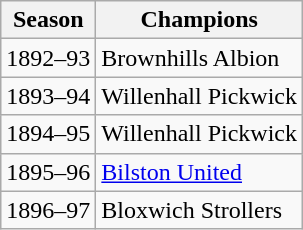<table class=wikitable>
<tr>
<th>Season</th>
<th>Champions</th>
</tr>
<tr>
<td>1892–93</td>
<td>Brownhills Albion</td>
</tr>
<tr>
<td>1893–94</td>
<td>Willenhall Pickwick</td>
</tr>
<tr>
<td>1894–95</td>
<td>Willenhall Pickwick</td>
</tr>
<tr>
<td>1895–96</td>
<td><a href='#'>Bilston United</a></td>
</tr>
<tr>
<td>1896–97</td>
<td>Bloxwich Strollers</td>
</tr>
</table>
